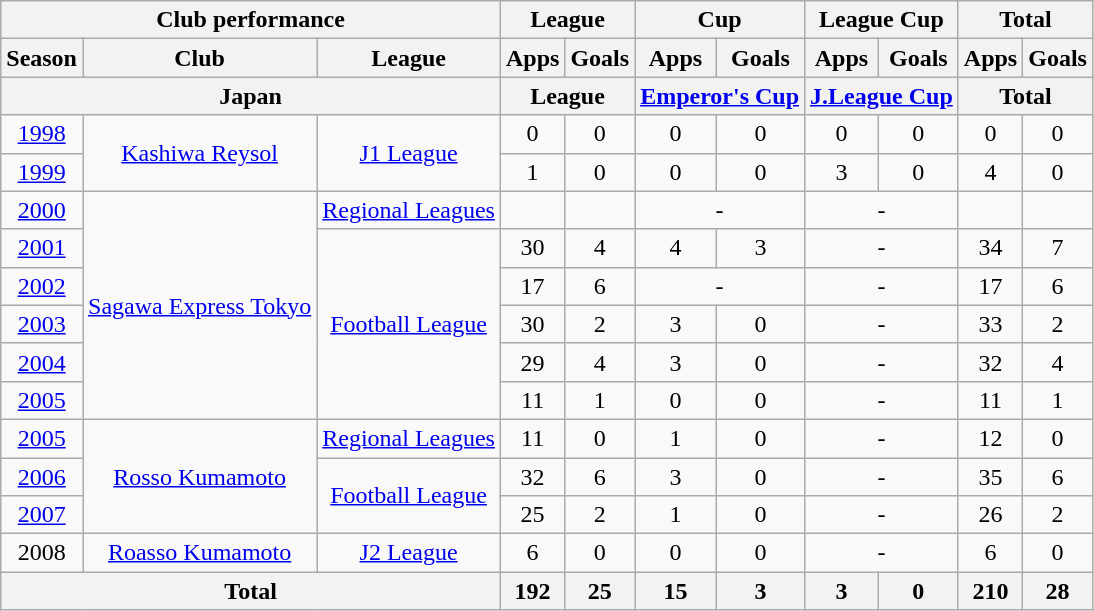<table class="wikitable" style="text-align:center;">
<tr>
<th colspan=3>Club performance</th>
<th colspan=2>League</th>
<th colspan=2>Cup</th>
<th colspan=2>League Cup</th>
<th colspan=2>Total</th>
</tr>
<tr>
<th>Season</th>
<th>Club</th>
<th>League</th>
<th>Apps</th>
<th>Goals</th>
<th>Apps</th>
<th>Goals</th>
<th>Apps</th>
<th>Goals</th>
<th>Apps</th>
<th>Goals</th>
</tr>
<tr>
<th colspan=3>Japan</th>
<th colspan=2>League</th>
<th colspan=2><a href='#'>Emperor's Cup</a></th>
<th colspan=2><a href='#'>J.League Cup</a></th>
<th colspan=2>Total</th>
</tr>
<tr>
<td><a href='#'>1998</a></td>
<td rowspan="2"><a href='#'>Kashiwa Reysol</a></td>
<td rowspan="2"><a href='#'>J1 League</a></td>
<td>0</td>
<td>0</td>
<td>0</td>
<td>0</td>
<td>0</td>
<td>0</td>
<td>0</td>
<td>0</td>
</tr>
<tr>
<td><a href='#'>1999</a></td>
<td>1</td>
<td>0</td>
<td>0</td>
<td>0</td>
<td>3</td>
<td>0</td>
<td>4</td>
<td>0</td>
</tr>
<tr>
<td><a href='#'>2000</a></td>
<td rowspan="6"><a href='#'>Sagawa Express Tokyo</a></td>
<td><a href='#'>Regional Leagues</a></td>
<td></td>
<td></td>
<td colspan="2">-</td>
<td colspan="2">-</td>
<td></td>
<td></td>
</tr>
<tr>
<td><a href='#'>2001</a></td>
<td rowspan="5"><a href='#'>Football League</a></td>
<td>30</td>
<td>4</td>
<td>4</td>
<td>3</td>
<td colspan="2">-</td>
<td>34</td>
<td>7</td>
</tr>
<tr>
<td><a href='#'>2002</a></td>
<td>17</td>
<td>6</td>
<td colspan="2">-</td>
<td colspan="2">-</td>
<td>17</td>
<td>6</td>
</tr>
<tr>
<td><a href='#'>2003</a></td>
<td>30</td>
<td>2</td>
<td>3</td>
<td>0</td>
<td colspan="2">-</td>
<td>33</td>
<td>2</td>
</tr>
<tr>
<td><a href='#'>2004</a></td>
<td>29</td>
<td>4</td>
<td>3</td>
<td>0</td>
<td colspan="2">-</td>
<td>32</td>
<td>4</td>
</tr>
<tr>
<td><a href='#'>2005</a></td>
<td>11</td>
<td>1</td>
<td>0</td>
<td>0</td>
<td colspan="2">-</td>
<td>11</td>
<td>1</td>
</tr>
<tr>
<td><a href='#'>2005</a></td>
<td rowspan="3"><a href='#'>Rosso Kumamoto</a></td>
<td><a href='#'>Regional Leagues</a></td>
<td>11</td>
<td>0</td>
<td>1</td>
<td>0</td>
<td colspan="2">-</td>
<td>12</td>
<td>0</td>
</tr>
<tr>
<td><a href='#'>2006</a></td>
<td rowspan="2"><a href='#'>Football League</a></td>
<td>32</td>
<td>6</td>
<td>3</td>
<td>0</td>
<td colspan="2">-</td>
<td>35</td>
<td>6</td>
</tr>
<tr>
<td><a href='#'>2007</a></td>
<td>25</td>
<td>2</td>
<td>1</td>
<td>0</td>
<td colspan="2">-</td>
<td>26</td>
<td>2</td>
</tr>
<tr>
<td>2008</td>
<td><a href='#'>Roasso Kumamoto</a></td>
<td><a href='#'>J2 League</a></td>
<td>6</td>
<td>0</td>
<td>0</td>
<td>0</td>
<td colspan="2">-</td>
<td>6</td>
<td>0</td>
</tr>
<tr>
<th colspan=3>Total</th>
<th>192</th>
<th>25</th>
<th>15</th>
<th>3</th>
<th>3</th>
<th>0</th>
<th>210</th>
<th>28</th>
</tr>
</table>
